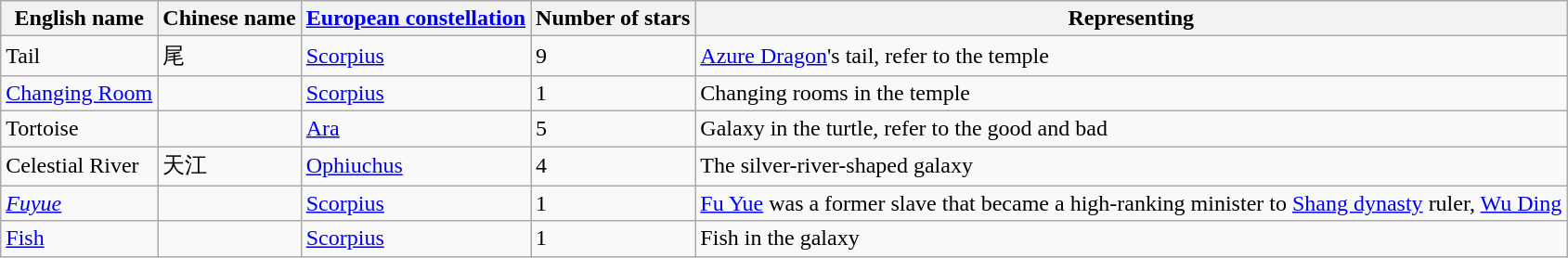<table class="wikitable">
<tr>
<th>English name</th>
<th>Chinese name</th>
<th><a href='#'>European constellation</a></th>
<th>Number of stars</th>
<th>Representing</th>
</tr>
<tr>
<td>Tail</td>
<td>尾</td>
<td><a href='#'>Scorpius</a></td>
<td>9</td>
<td><a href='#'>Azure Dragon</a>'s tail, refer to the temple</td>
</tr>
<tr>
<td><a href='#'>Changing Room</a></td>
<td></td>
<td><a href='#'>Scorpius</a></td>
<td>1</td>
<td>Changing rooms in the temple</td>
</tr>
<tr>
<td>Tortoise</td>
<td></td>
<td><a href='#'>Ara</a></td>
<td>5</td>
<td>Galaxy in the turtle, refer to the good and bad</td>
</tr>
<tr>
<td>Celestial River</td>
<td>天江</td>
<td><a href='#'>Ophiuchus</a></td>
<td>4</td>
<td>The silver-river-shaped galaxy</td>
</tr>
<tr>
<td><a href='#'><em>Fuyue</em></a></td>
<td></td>
<td><a href='#'>Scorpius</a></td>
<td>1</td>
<td><a href='#'>Fu Yue</a> was a former slave that became a high-ranking minister to <a href='#'>Shang dynasty</a> ruler, <a href='#'>Wu Ding</a></td>
</tr>
<tr>
<td><a href='#'>Fish</a></td>
<td></td>
<td><a href='#'>Scorpius</a></td>
<td>1</td>
<td>Fish in the galaxy</td>
</tr>
</table>
